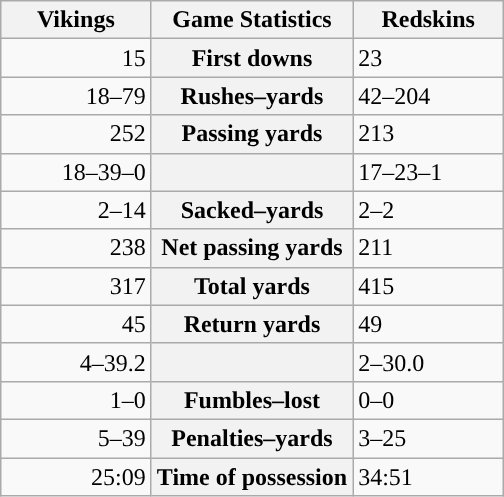<table class="wikitable" style="margin: 1em auto 1em auto">
<tr>
<th style="width:30%;">Vikings</th>
<th style="width:40%;">Game Statistics</th>
<th style="width:30%;">Redskins</th>
</tr>
<tr>
<td style="text-align:right;">15</td>
<th>First downs</th>
<td>23</td>
</tr>
<tr>
<td style="text-align:right;">18–79</td>
<th>Rushes–yards</th>
<td>42–204</td>
</tr>
<tr>
<td style="text-align:right;">252</td>
<th>Passing yards</th>
<td>213</td>
</tr>
<tr>
<td style="text-align:right;">18–39–0</td>
<th></th>
<td>17–23–1</td>
</tr>
<tr>
<td style="text-align:right;">2–14</td>
<th>Sacked–yards</th>
<td>2–2</td>
</tr>
<tr>
<td style="text-align:right;">238</td>
<th>Net passing yards</th>
<td>211</td>
</tr>
<tr>
<td style="text-align:right;">317</td>
<th>Total yards</th>
<td>415</td>
</tr>
<tr>
<td style="text-align:right;">45</td>
<th>Return yards</th>
<td>49</td>
</tr>
<tr>
<td style="text-align:right;">4–39.2</td>
<th></th>
<td>2–30.0</td>
</tr>
<tr>
<td style="text-align:right;">1–0</td>
<th>Fumbles–lost</th>
<td>0–0</td>
</tr>
<tr>
<td style="text-align:right;">5–39</td>
<th>Penalties–yards</th>
<td>3–25</td>
</tr>
<tr>
<td style="text-align:right;">25:09</td>
<th>Time of possession</th>
<td>34:51</td>
</tr>
</table>
